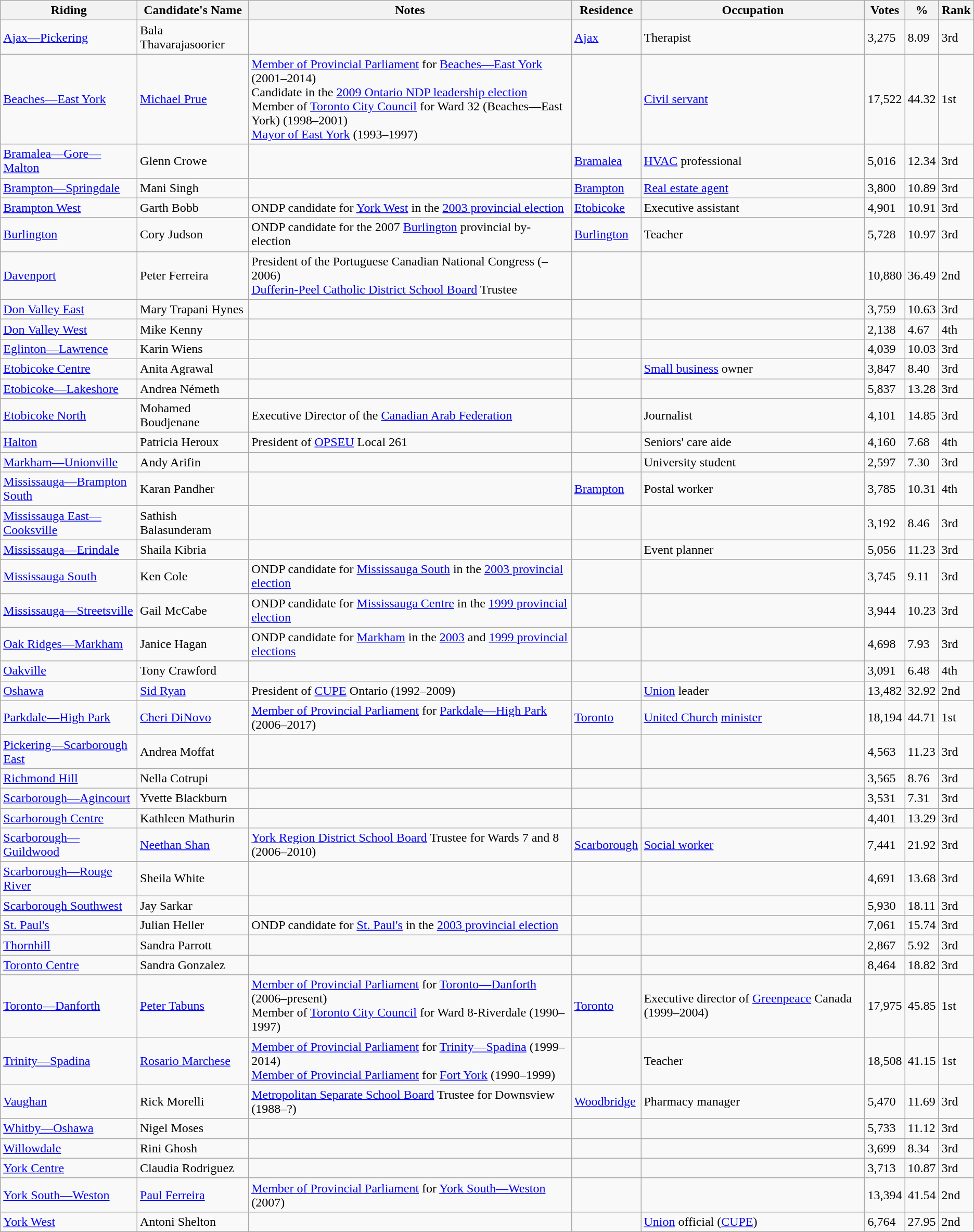<table class="wikitable sortable">
<tr>
<th>Riding<br></th>
<th>Candidate's Name</th>
<th>Notes</th>
<th>Residence</th>
<th>Occupation</th>
<th>Votes</th>
<th>%</th>
<th>Rank</th>
</tr>
<tr>
<td><a href='#'>Ajax—Pickering</a></td>
<td>Bala Thavarajasoorier</td>
<td></td>
<td><a href='#'>Ajax</a></td>
<td>Therapist</td>
<td>3,275</td>
<td>8.09</td>
<td>3rd</td>
</tr>
<tr>
<td><a href='#'>Beaches—East York</a></td>
<td><a href='#'>Michael Prue</a></td>
<td><a href='#'>Member of Provincial Parliament</a> for <a href='#'>Beaches—East York</a> (2001–2014) <br> Candidate in the <a href='#'>2009 Ontario NDP leadership election</a> <br> Member of <a href='#'>Toronto City Council</a> for Ward 32 (Beaches—East York) (1998–2001) <br> <a href='#'>Mayor of East York</a> (1993–1997)</td>
<td></td>
<td><a href='#'>Civil servant</a></td>
<td>17,522</td>
<td>44.32</td>
<td>1st</td>
</tr>
<tr>
<td><a href='#'>Bramalea—Gore—Malton</a></td>
<td>Glenn Crowe</td>
<td></td>
<td><a href='#'>Bramalea</a></td>
<td><a href='#'>HVAC</a> professional</td>
<td>5,016</td>
<td>12.34</td>
<td>3rd</td>
</tr>
<tr>
<td><a href='#'>Brampton—Springdale</a></td>
<td>Mani Singh</td>
<td></td>
<td><a href='#'>Brampton</a></td>
<td><a href='#'>Real estate agent</a></td>
<td>3,800</td>
<td>10.89</td>
<td>3rd</td>
</tr>
<tr>
<td><a href='#'>Brampton West</a></td>
<td>Garth Bobb</td>
<td>ONDP candidate for <a href='#'>York West</a> in the <a href='#'>2003 provincial election</a></td>
<td><a href='#'>Etobicoke</a></td>
<td>Executive assistant</td>
<td>4,901</td>
<td>10.91</td>
<td>3rd</td>
</tr>
<tr>
<td><a href='#'>Burlington</a></td>
<td>Cory Judson</td>
<td>ONDP candidate for the 2007 <a href='#'>Burlington</a> provincial by-election</td>
<td><a href='#'>Burlington</a></td>
<td>Teacher</td>
<td>5,728</td>
<td>10.97</td>
<td>3rd</td>
</tr>
<tr>
<td><a href='#'>Davenport</a></td>
<td>Peter Ferreira</td>
<td>President of the Portuguese Canadian National Congress (–2006) <br> <a href='#'>Dufferin-Peel Catholic District School Board</a> Trustee</td>
<td></td>
<td></td>
<td>10,880</td>
<td>36.49</td>
<td>2nd</td>
</tr>
<tr>
<td><a href='#'>Don Valley East</a></td>
<td>Mary Trapani Hynes</td>
<td></td>
<td></td>
<td></td>
<td>3,759</td>
<td>10.63</td>
<td>3rd</td>
</tr>
<tr>
<td><a href='#'>Don Valley West</a></td>
<td>Mike Kenny</td>
<td></td>
<td></td>
<td></td>
<td>2,138</td>
<td>4.67</td>
<td>4th</td>
</tr>
<tr>
<td><a href='#'>Eglinton—Lawrence</a></td>
<td>Karin Wiens</td>
<td></td>
<td></td>
<td></td>
<td>4,039</td>
<td>10.03</td>
<td>3rd</td>
</tr>
<tr>
<td><a href='#'>Etobicoke Centre</a></td>
<td>Anita Agrawal</td>
<td></td>
<td></td>
<td><a href='#'>Small business</a> owner</td>
<td>3,847</td>
<td>8.40</td>
<td>3rd</td>
</tr>
<tr>
<td><a href='#'>Etobicoke—Lakeshore</a></td>
<td>Andrea Németh</td>
<td></td>
<td></td>
<td></td>
<td>5,837</td>
<td>13.28</td>
<td>3rd</td>
</tr>
<tr>
<td><a href='#'>Etobicoke North</a></td>
<td>Mohamed Boudjenane</td>
<td>Executive Director of the <a href='#'>Canadian Arab Federation</a></td>
<td></td>
<td>Journalist</td>
<td>4,101</td>
<td>14.85</td>
<td>3rd</td>
</tr>
<tr>
<td><a href='#'>Halton</a></td>
<td>Patricia Heroux</td>
<td>President of <a href='#'>OPSEU</a> Local 261</td>
<td></td>
<td>Seniors' care aide</td>
<td>4,160</td>
<td>7.68</td>
<td>4th</td>
</tr>
<tr>
<td><a href='#'>Markham—Unionville</a></td>
<td>Andy Arifin</td>
<td></td>
<td></td>
<td>University student</td>
<td>2,597</td>
<td>7.30</td>
<td>3rd</td>
</tr>
<tr>
<td><a href='#'>Mississauga—Brampton South</a></td>
<td>Karan Pandher</td>
<td></td>
<td><a href='#'>Brampton</a></td>
<td>Postal worker</td>
<td>3,785</td>
<td>10.31</td>
<td>4th</td>
</tr>
<tr>
<td><a href='#'>Mississauga East—Cooksville</a></td>
<td>Sathish Balasunderam</td>
<td></td>
<td></td>
<td></td>
<td>3,192</td>
<td>8.46</td>
<td>3rd</td>
</tr>
<tr>
<td><a href='#'>Mississauga—Erindale</a></td>
<td>Shaila Kibria</td>
<td></td>
<td></td>
<td>Event planner</td>
<td>5,056</td>
<td>11.23</td>
<td>3rd</td>
</tr>
<tr>
<td><a href='#'>Mississauga South</a></td>
<td>Ken Cole</td>
<td>ONDP candidate for <a href='#'>Mississauga South</a> in the <a href='#'>2003 provincial election</a></td>
<td></td>
<td></td>
<td>3,745</td>
<td>9.11</td>
<td>3rd</td>
</tr>
<tr>
<td><a href='#'>Mississauga—Streetsville</a></td>
<td>Gail McCabe</td>
<td>ONDP candidate for <a href='#'>Mississauga Centre</a> in the <a href='#'>1999 provincial election</a> <br></td>
<td></td>
<td></td>
<td>3,944</td>
<td>10.23</td>
<td>3rd</td>
</tr>
<tr>
<td><a href='#'>Oak Ridges—Markham</a></td>
<td>Janice Hagan</td>
<td>ONDP candidate for <a href='#'>Markham</a> in the <a href='#'>2003</a> and <a href='#'>1999 provincial elections</a></td>
<td></td>
<td></td>
<td>4,698</td>
<td>7.93</td>
<td>3rd</td>
</tr>
<tr>
<td><a href='#'>Oakville</a></td>
<td>Tony Crawford</td>
<td></td>
<td></td>
<td></td>
<td>3,091</td>
<td>6.48</td>
<td>4th</td>
</tr>
<tr>
<td><a href='#'>Oshawa</a></td>
<td><a href='#'>Sid Ryan</a></td>
<td>President of <a href='#'>CUPE</a> Ontario (1992–2009)</td>
<td></td>
<td><a href='#'>Union</a> leader</td>
<td>13,482</td>
<td>32.92</td>
<td>2nd</td>
</tr>
<tr>
<td><a href='#'>Parkdale—High Park</a></td>
<td><a href='#'>Cheri DiNovo</a></td>
<td><a href='#'>Member of Provincial Parliament</a> for <a href='#'>Parkdale—High Park</a> (2006–2017)</td>
<td><a href='#'>Toronto</a></td>
<td><a href='#'>United Church</a> <a href='#'>minister</a></td>
<td>18,194</td>
<td>44.71</td>
<td>1st</td>
</tr>
<tr>
<td><a href='#'>Pickering—Scarborough East</a></td>
<td>Andrea Moffat</td>
<td></td>
<td></td>
<td></td>
<td>4,563</td>
<td>11.23</td>
<td>3rd</td>
</tr>
<tr>
<td><a href='#'>Richmond Hill</a></td>
<td>Nella Cotrupi</td>
<td></td>
<td></td>
<td></td>
<td>3,565</td>
<td>8.76</td>
<td>3rd</td>
</tr>
<tr>
<td><a href='#'>Scarborough—Agincourt</a></td>
<td>Yvette Blackburn</td>
<td></td>
<td></td>
<td></td>
<td>3,531</td>
<td>7.31</td>
<td>3rd</td>
</tr>
<tr>
<td><a href='#'>Scarborough Centre</a></td>
<td>Kathleen Mathurin</td>
<td></td>
<td></td>
<td></td>
<td>4,401</td>
<td>13.29</td>
<td>3rd</td>
</tr>
<tr>
<td><a href='#'>Scarborough—Guildwood</a></td>
<td><a href='#'>Neethan Shan</a></td>
<td><a href='#'>York Region District School Board</a> Trustee for Wards 7 and 8 (2006–2010)</td>
<td><a href='#'>Scarborough</a></td>
<td><a href='#'>Social worker</a></td>
<td>7,441</td>
<td>21.92</td>
<td>3rd</td>
</tr>
<tr>
<td><a href='#'>Scarborough—Rouge River</a></td>
<td>Sheila White</td>
<td></td>
<td></td>
<td></td>
<td>4,691</td>
<td>13.68</td>
<td>3rd</td>
</tr>
<tr>
<td><a href='#'>Scarborough Southwest</a></td>
<td>Jay Sarkar</td>
<td></td>
<td></td>
<td></td>
<td>5,930</td>
<td>18.11</td>
<td>3rd</td>
</tr>
<tr>
<td><a href='#'>St. Paul's</a></td>
<td>Julian Heller</td>
<td>ONDP candidate for <a href='#'>St. Paul's</a> in the <a href='#'>2003 provincial election</a></td>
<td></td>
<td></td>
<td>7,061</td>
<td>15.74</td>
<td>3rd</td>
</tr>
<tr>
<td><a href='#'>Thornhill</a></td>
<td>Sandra Parrott</td>
<td></td>
<td></td>
<td></td>
<td>2,867</td>
<td>5.92</td>
<td>3rd</td>
</tr>
<tr>
<td><a href='#'>Toronto Centre</a></td>
<td>Sandra Gonzalez</td>
<td></td>
<td></td>
<td></td>
<td>8,464</td>
<td>18.82</td>
<td>3rd</td>
</tr>
<tr>
<td><a href='#'>Toronto—Danforth</a></td>
<td><a href='#'>Peter Tabuns</a></td>
<td><a href='#'>Member of Provincial Parliament</a> for <a href='#'>Toronto—Danforth</a> (2006–present) <br> Member of <a href='#'>Toronto City Council</a> for Ward 8-Riverdale (1990–1997)</td>
<td><a href='#'>Toronto</a></td>
<td>Executive director of <a href='#'>Greenpeace</a> Canada (1999–2004)</td>
<td>17,975</td>
<td>45.85</td>
<td>1st</td>
</tr>
<tr>
<td><a href='#'>Trinity—Spadina</a></td>
<td><a href='#'>Rosario Marchese</a></td>
<td><a href='#'>Member of Provincial Parliament</a> for <a href='#'>Trinity—Spadina</a> (1999–2014) <br> <a href='#'>Member of Provincial Parliament</a> for <a href='#'>Fort York</a> (1990–1999)</td>
<td></td>
<td>Teacher</td>
<td>18,508</td>
<td>41.15</td>
<td>1st</td>
</tr>
<tr>
<td><a href='#'>Vaughan</a></td>
<td>Rick Morelli</td>
<td><a href='#'>Metropolitan Separate School Board</a> Trustee for Downsview (1988–?)</td>
<td><a href='#'>Woodbridge</a></td>
<td>Pharmacy manager</td>
<td>5,470</td>
<td>11.69</td>
<td>3rd</td>
</tr>
<tr>
<td><a href='#'>Whitby—Oshawa</a></td>
<td>Nigel Moses</td>
<td></td>
<td></td>
<td></td>
<td>5,733</td>
<td>11.12</td>
<td>3rd</td>
</tr>
<tr>
<td><a href='#'>Willowdale</a></td>
<td>Rini Ghosh</td>
<td></td>
<td></td>
<td></td>
<td>3,699</td>
<td>8.34</td>
<td>3rd</td>
</tr>
<tr>
<td><a href='#'>York Centre</a></td>
<td>Claudia Rodriguez</td>
<td></td>
<td></td>
<td></td>
<td>3,713</td>
<td>10.87</td>
<td>3rd</td>
</tr>
<tr>
<td><a href='#'>York South—Weston</a></td>
<td><a href='#'>Paul Ferreira</a></td>
<td><a href='#'>Member of Provincial Parliament</a> for <a href='#'>York South—Weston</a> (2007)</td>
<td></td>
<td></td>
<td>13,394</td>
<td>41.54</td>
<td>2nd</td>
</tr>
<tr>
<td><a href='#'>York West</a></td>
<td>Antoni Shelton</td>
<td></td>
<td></td>
<td><a href='#'>Union</a> official (<a href='#'>CUPE</a>)</td>
<td>6,764</td>
<td>27.95</td>
<td>2nd</td>
</tr>
</table>
